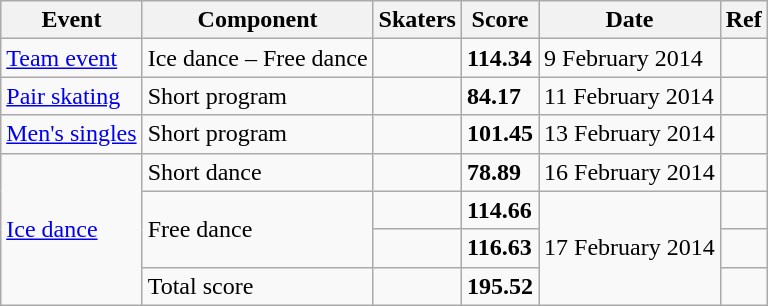<table class="wikitable sortable">
<tr>
<th>Event</th>
<th>Component</th>
<th>Skaters</th>
<th>Score</th>
<th>Date</th>
<th>Ref</th>
</tr>
<tr>
<td><a href='#'>Team event</a></td>
<td>Ice dance – Free dance</td>
<td></td>
<td><strong>114.34</strong></td>
<td>9 February 2014</td>
<td></td>
</tr>
<tr>
<td><a href='#'>Pair skating</a></td>
<td>Short program</td>
<td></td>
<td><strong>84.17</strong></td>
<td>11 February 2014</td>
<td></td>
</tr>
<tr>
<td><a href='#'>Men's singles</a></td>
<td>Short program</td>
<td></td>
<td><strong>101.45</strong></td>
<td>13 February 2014</td>
<td></td>
</tr>
<tr>
<td rowspan=4><a href='#'>Ice dance</a></td>
<td>Short dance</td>
<td></td>
<td><strong>78.89</strong></td>
<td>16 February 2014</td>
<td></td>
</tr>
<tr>
<td rowspan=2>Free dance</td>
<td></td>
<td><strong>114.66</strong></td>
<td rowspan=3>17 February 2014</td>
<td></td>
</tr>
<tr>
<td></td>
<td><strong>116.63</strong></td>
<td></td>
</tr>
<tr>
<td>Total score</td>
<td></td>
<td><strong>195.52</strong></td>
<td></td>
</tr>
</table>
